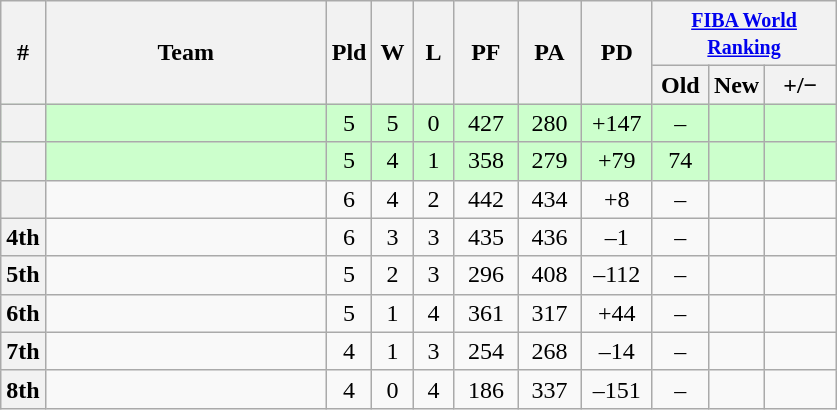<table class=wikitable style="text-align:center;">
<tr>
<th rowspan=2>#</th>
<th width=180px rowspan=2>Team</th>
<th width=20px rowspan=2>Pld</th>
<th width=20px rowspan=2>W</th>
<th width=20px rowspan=2>L</th>
<th width=35px rowspan=2>PF</th>
<th width=35px rowspan=2>PA</th>
<th width=40px rowspan=2>PD</th>
<th colspan=3><small><a href='#'>FIBA World Ranking</a></small></th>
</tr>
<tr>
<th width=30px>Old</th>
<th width=30px>New</th>
<th width=40px>+/−</th>
</tr>
<tr bgcolor=#ccffcc>
<th></th>
<td align=left></td>
<td>5</td>
<td>5</td>
<td>0</td>
<td>427</td>
<td>280</td>
<td>+147</td>
<td>–</td>
<td></td>
<td></td>
</tr>
<tr bgcolor=#ccffcc>
<th></th>
<td align=left></td>
<td>5</td>
<td>4</td>
<td>1</td>
<td>358</td>
<td>279</td>
<td>+79</td>
<td>74</td>
<td></td>
<td></td>
</tr>
<tr>
<th></th>
<td align=left></td>
<td>6</td>
<td>4</td>
<td>2</td>
<td>442</td>
<td>434</td>
<td>+8</td>
<td>–</td>
<td></td>
<td></td>
</tr>
<tr>
<th>4th</th>
<td align=left></td>
<td>6</td>
<td>3</td>
<td>3</td>
<td>435</td>
<td>436</td>
<td>–1</td>
<td>–</td>
<td></td>
<td></td>
</tr>
<tr>
<th>5th</th>
<td align=left></td>
<td>5</td>
<td>2</td>
<td>3</td>
<td>296</td>
<td>408</td>
<td>–112</td>
<td>–</td>
<td></td>
<td></td>
</tr>
<tr>
<th>6th</th>
<td align=left></td>
<td>5</td>
<td>1</td>
<td>4</td>
<td>361</td>
<td>317</td>
<td>+44</td>
<td>–</td>
<td></td>
<td></td>
</tr>
<tr>
<th>7th</th>
<td align=left></td>
<td>4</td>
<td>1</td>
<td>3</td>
<td>254</td>
<td>268</td>
<td>–14</td>
<td>–</td>
<td></td>
<td></td>
</tr>
<tr>
<th>8th</th>
<td align=left></td>
<td>4</td>
<td>0</td>
<td>4</td>
<td>186</td>
<td>337</td>
<td>–151</td>
<td>–</td>
<td></td>
<td></td>
</tr>
</table>
